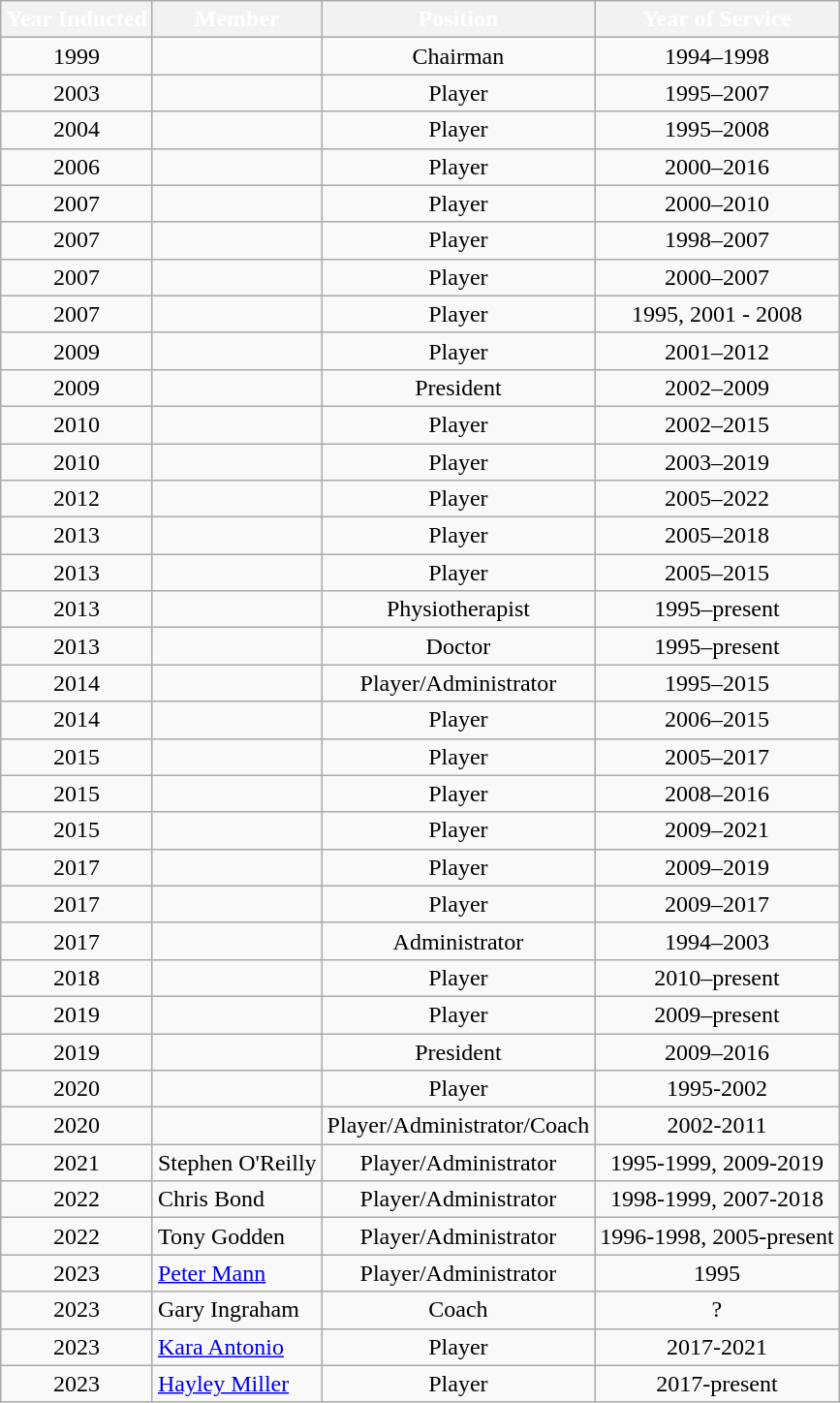<table class="wikitable sortable" style="text-align:center;">
<tr style="color: white">
<th style"background:#2A1A54;>Year Inducted</th>
<th style"background:#2A1A54;>Member</th>
<th style"background:#2A1A54;>Position</th>
<th style"background:#2A1A54;>Year of Service</th>
</tr>
<tr>
<td>1999</td>
<td align="left"></td>
<td>Chairman</td>
<td>1994–1998</td>
</tr>
<tr>
<td>2003</td>
<td align="left"></td>
<td>Player</td>
<td>1995–2007</td>
</tr>
<tr>
<td>2004</td>
<td align="left"></td>
<td>Player</td>
<td>1995–2008</td>
</tr>
<tr>
<td>2006</td>
<td align="left"></td>
<td>Player</td>
<td>2000–2016</td>
</tr>
<tr>
<td>2007</td>
<td align="left"></td>
<td>Player</td>
<td>2000–2010</td>
</tr>
<tr>
<td>2007</td>
<td align="left"></td>
<td>Player</td>
<td>1998–2007</td>
</tr>
<tr>
<td>2007</td>
<td align="left"></td>
<td>Player</td>
<td>2000–2007</td>
</tr>
<tr>
<td>2007</td>
<td align="left"></td>
<td>Player</td>
<td>1995, 2001 - 2008</td>
</tr>
<tr>
<td>2009</td>
<td align="left"></td>
<td>Player</td>
<td>2001–2012</td>
</tr>
<tr>
<td>2009</td>
<td align="left"></td>
<td>President</td>
<td>2002–2009</td>
</tr>
<tr>
<td>2010</td>
<td align="left"></td>
<td>Player</td>
<td>2002–2015</td>
</tr>
<tr>
<td>2010</td>
<td align="left"></td>
<td>Player</td>
<td>2003–2019</td>
</tr>
<tr>
<td>2012</td>
<td align="left"></td>
<td>Player</td>
<td>2005–2022</td>
</tr>
<tr>
<td>2013</td>
<td align="left"></td>
<td>Player</td>
<td>2005–2018</td>
</tr>
<tr>
<td>2013</td>
<td align="left"></td>
<td>Player</td>
<td>2005–2015</td>
</tr>
<tr>
<td>2013</td>
<td align="left"></td>
<td>Physiotherapist</td>
<td>1995–present</td>
</tr>
<tr>
<td>2013</td>
<td align="left"></td>
<td>Doctor</td>
<td>1995–present</td>
</tr>
<tr>
<td>2014</td>
<td align="left"></td>
<td>Player/Administrator</td>
<td>1995–2015</td>
</tr>
<tr>
<td>2014</td>
<td align="left"></td>
<td>Player</td>
<td>2006–2015</td>
</tr>
<tr>
<td>2015</td>
<td align="left"></td>
<td>Player</td>
<td>2005–2017</td>
</tr>
<tr>
<td>2015</td>
<td align="left"></td>
<td>Player</td>
<td>2008–2016</td>
</tr>
<tr>
<td>2015</td>
<td align="left"></td>
<td>Player</td>
<td>2009–2021</td>
</tr>
<tr>
<td>2017</td>
<td align="left"></td>
<td>Player</td>
<td>2009–2019</td>
</tr>
<tr>
<td>2017</td>
<td align="left"></td>
<td>Player</td>
<td>2009–2017</td>
</tr>
<tr>
<td>2017</td>
<td align="left"></td>
<td>Administrator</td>
<td>1994–2003</td>
</tr>
<tr>
<td>2018</td>
<td align="left"></td>
<td>Player</td>
<td>2010–present</td>
</tr>
<tr>
<td>2019</td>
<td align="left"></td>
<td>Player</td>
<td>2009–present</td>
</tr>
<tr>
<td>2019</td>
<td align="left"></td>
<td>President</td>
<td>2009–2016</td>
</tr>
<tr>
<td>2020</td>
<td align="left"></td>
<td>Player</td>
<td>1995-2002</td>
</tr>
<tr>
<td>2020</td>
<td align="left"></td>
<td>Player/Administrator/Coach</td>
<td>2002-2011</td>
</tr>
<tr>
<td>2021</td>
<td align="left">Stephen O'Reilly</td>
<td>Player/Administrator</td>
<td>1995-1999, 2009-2019</td>
</tr>
<tr>
<td>2022</td>
<td align="left">Chris Bond</td>
<td>Player/Administrator</td>
<td>1998-1999, 2007-2018</td>
</tr>
<tr>
<td>2022</td>
<td align="left">Tony Godden</td>
<td>Player/Administrator</td>
<td>1996-1998, 2005-present</td>
</tr>
<tr>
<td>2023</td>
<td align="left"><a href='#'>Peter Mann</a></td>
<td>Player/Administrator</td>
<td>1995</td>
</tr>
<tr>
<td>2023</td>
<td align="left">Gary Ingraham</td>
<td>Coach</td>
<td>?</td>
</tr>
<tr>
<td>2023</td>
<td align="left"><a href='#'>Kara Antonio</a></td>
<td>Player</td>
<td>2017-2021</td>
</tr>
<tr>
<td>2023</td>
<td align="left"><a href='#'>Hayley Miller</a></td>
<td>Player</td>
<td>2017-present</td>
</tr>
</table>
